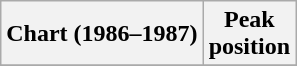<table class="wikitable sortable">
<tr>
<th align="left">Chart (1986–1987)</th>
<th align="center">Peak<br>position</th>
</tr>
<tr>
</tr>
</table>
